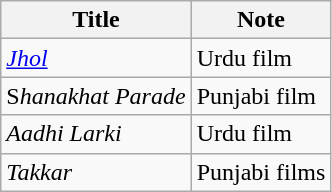<table class="wikitable">
<tr>
<th>Title</th>
<th>Note</th>
</tr>
<tr>
<td><em><a href='#'>Jhol</a></em></td>
<td>Urdu film</td>
</tr>
<tr>
<td>S<em>hanakhat Parade</em></td>
<td>Punjabi film</td>
</tr>
<tr>
<td><em>Aadhi Larki</em></td>
<td>Urdu film</td>
</tr>
<tr>
<td><em>Takkar</em></td>
<td>Punjabi films</td>
</tr>
</table>
